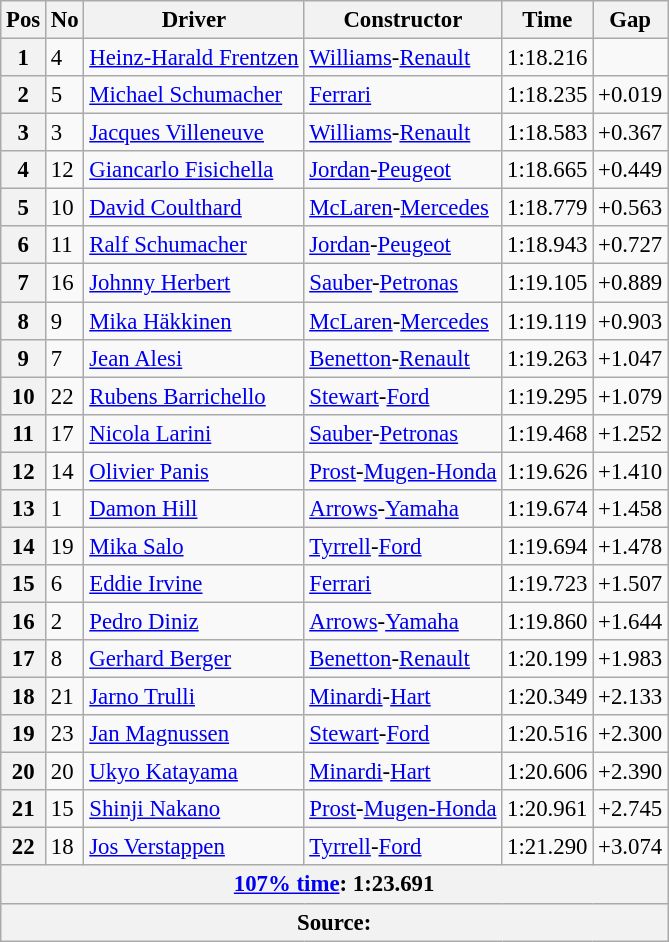<table class="wikitable sortable" style="font-size: 95%;">
<tr>
<th>Pos</th>
<th>No</th>
<th>Driver</th>
<th>Constructor</th>
<th>Time</th>
<th>Gap</th>
</tr>
<tr>
<th>1</th>
<td>4</td>
<td> <a href='#'>Heinz-Harald Frentzen</a></td>
<td><a href='#'>Williams</a>-<a href='#'>Renault</a></td>
<td>1:18.216</td>
<td></td>
</tr>
<tr>
<th>2</th>
<td>5</td>
<td> <a href='#'>Michael Schumacher</a></td>
<td><a href='#'>Ferrari</a></td>
<td>1:18.235</td>
<td>+0.019</td>
</tr>
<tr>
<th>3</th>
<td>3</td>
<td> <a href='#'>Jacques Villeneuve</a></td>
<td><a href='#'>Williams</a>-<a href='#'>Renault</a></td>
<td>1:18.583</td>
<td>+0.367</td>
</tr>
<tr>
<th>4</th>
<td>12</td>
<td> <a href='#'>Giancarlo Fisichella</a></td>
<td><a href='#'>Jordan</a>-<a href='#'>Peugeot</a></td>
<td>1:18.665</td>
<td>+0.449</td>
</tr>
<tr>
<th>5</th>
<td>10</td>
<td> <a href='#'>David Coulthard</a></td>
<td><a href='#'>McLaren</a>-<a href='#'>Mercedes</a></td>
<td>1:18.779</td>
<td>+0.563</td>
</tr>
<tr>
<th>6</th>
<td>11</td>
<td> <a href='#'>Ralf Schumacher</a></td>
<td><a href='#'>Jordan</a>-<a href='#'>Peugeot</a></td>
<td>1:18.943</td>
<td>+0.727</td>
</tr>
<tr>
<th>7</th>
<td>16</td>
<td> <a href='#'>Johnny Herbert</a></td>
<td><a href='#'>Sauber</a>-<a href='#'>Petronas</a></td>
<td>1:19.105</td>
<td>+0.889</td>
</tr>
<tr>
<th>8</th>
<td>9</td>
<td> <a href='#'>Mika Häkkinen</a></td>
<td><a href='#'>McLaren</a>-<a href='#'>Mercedes</a></td>
<td>1:19.119</td>
<td>+0.903</td>
</tr>
<tr>
<th>9</th>
<td>7</td>
<td> <a href='#'>Jean Alesi</a></td>
<td><a href='#'>Benetton</a>-<a href='#'>Renault</a></td>
<td>1:19.263</td>
<td>+1.047</td>
</tr>
<tr>
<th>10</th>
<td>22</td>
<td> <a href='#'>Rubens Barrichello</a></td>
<td><a href='#'>Stewart</a>-<a href='#'>Ford</a></td>
<td>1:19.295</td>
<td>+1.079</td>
</tr>
<tr>
<th>11</th>
<td>17</td>
<td> <a href='#'>Nicola Larini</a></td>
<td><a href='#'>Sauber</a>-<a href='#'>Petronas</a></td>
<td>1:19.468</td>
<td>+1.252</td>
</tr>
<tr>
<th>12</th>
<td>14</td>
<td> <a href='#'>Olivier Panis</a></td>
<td><a href='#'>Prost</a>-<a href='#'>Mugen-Honda</a></td>
<td>1:19.626</td>
<td>+1.410</td>
</tr>
<tr>
<th>13</th>
<td>1</td>
<td> <a href='#'>Damon Hill</a></td>
<td><a href='#'>Arrows</a>-<a href='#'>Yamaha</a></td>
<td>1:19.674</td>
<td>+1.458</td>
</tr>
<tr>
<th>14</th>
<td>19</td>
<td> <a href='#'>Mika Salo</a></td>
<td><a href='#'>Tyrrell</a>-<a href='#'>Ford</a></td>
<td>1:19.694</td>
<td>+1.478</td>
</tr>
<tr>
<th>15</th>
<td>6</td>
<td> <a href='#'>Eddie Irvine</a></td>
<td><a href='#'>Ferrari</a></td>
<td>1:19.723</td>
<td>+1.507</td>
</tr>
<tr>
<th>16</th>
<td>2</td>
<td> <a href='#'>Pedro Diniz</a></td>
<td><a href='#'>Arrows</a>-<a href='#'>Yamaha</a></td>
<td>1:19.860</td>
<td>+1.644</td>
</tr>
<tr>
<th>17</th>
<td>8</td>
<td> <a href='#'>Gerhard Berger</a></td>
<td><a href='#'>Benetton</a>-<a href='#'>Renault</a></td>
<td>1:20.199</td>
<td>+1.983</td>
</tr>
<tr>
<th>18</th>
<td>21</td>
<td> <a href='#'>Jarno Trulli</a></td>
<td><a href='#'>Minardi</a>-<a href='#'>Hart</a></td>
<td>1:20.349</td>
<td>+2.133</td>
</tr>
<tr>
<th>19</th>
<td>23</td>
<td> <a href='#'>Jan Magnussen</a></td>
<td><a href='#'>Stewart</a>-<a href='#'>Ford</a></td>
<td>1:20.516</td>
<td>+2.300</td>
</tr>
<tr>
<th>20</th>
<td>20</td>
<td> <a href='#'>Ukyo Katayama</a></td>
<td><a href='#'>Minardi</a>-<a href='#'>Hart</a></td>
<td>1:20.606</td>
<td>+2.390</td>
</tr>
<tr>
<th>21</th>
<td>15</td>
<td> <a href='#'>Shinji Nakano</a></td>
<td><a href='#'>Prost</a>-<a href='#'>Mugen-Honda</a></td>
<td>1:20.961</td>
<td>+2.745</td>
</tr>
<tr>
<th>22</th>
<td>18</td>
<td> <a href='#'>Jos Verstappen</a></td>
<td><a href='#'>Tyrrell</a>-<a href='#'>Ford</a></td>
<td>1:21.290</td>
<td>+3.074</td>
</tr>
<tr>
<th colspan="6"><a href='#'>107% time</a>: 1:23.691</th>
</tr>
<tr>
<th colspan="6">Source:</th>
</tr>
</table>
